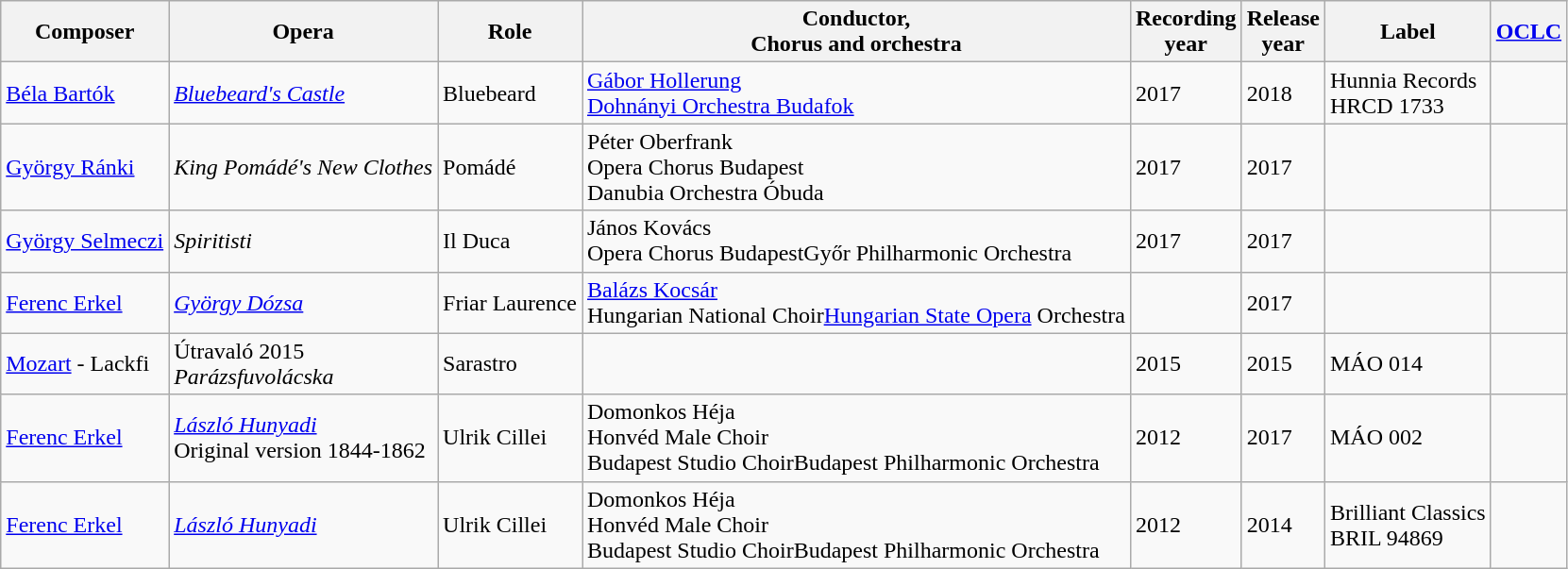<table class="wikitable mw-collapsible">
<tr>
<th>Composer</th>
<th>Opera</th>
<th>Role</th>
<th>Conductor,<br>Chorus and orchestra</th>
<th>Recording<br>year</th>
<th>Release<br>year</th>
<th>Label</th>
<th><a href='#'>OCLC</a></th>
</tr>
<tr>
<td><a href='#'>Béla Bartók</a></td>
<td><em><a href='#'>Bluebeard's Castle</a></em></td>
<td>Bluebeard</td>
<td><a href='#'>Gábor Hollerung</a><br><a href='#'>Dohnányi Orchestra Budafok</a></td>
<td>2017</td>
<td>2018</td>
<td>Hunnia Records<br>HRCD 1733</td>
<td></td>
</tr>
<tr>
<td><a href='#'>György Ránki</a></td>
<td><em>King Pomádé's New Clothes</em></td>
<td>Pomádé</td>
<td>Péter Oberfrank<br>Opera Chorus Budapest<br>Danubia Orchestra Óbuda</td>
<td>2017</td>
<td>2017</td>
<td></td>
<td></td>
</tr>
<tr>
<td><a href='#'>György Selmeczi</a></td>
<td><em>Spiritisti</em></td>
<td>Il Duca</td>
<td>János Kovács<br>Opera Chorus BudapestGyőr Philharmonic Orchestra</td>
<td>2017</td>
<td>2017</td>
<td></td>
<td></td>
</tr>
<tr>
<td><a href='#'>Ferenc Erkel</a></td>
<td><em><a href='#'>György Dózsa</a></em></td>
<td>Friar Laurence</td>
<td><a href='#'>Balázs Kocsár</a><br>Hungarian National Choir<a href='#'>Hungarian State Opera</a> Orchestra</td>
<td></td>
<td>2017</td>
<td></td>
<td></td>
</tr>
<tr>
<td><a href='#'>Mozart</a> - Lackfi</td>
<td>Útravaló 2015<br><em>Parázsfuvolácska</em></td>
<td>Sarastro</td>
<td></td>
<td>2015</td>
<td>2015</td>
<td>MÁO 014</td>
<td></td>
</tr>
<tr>
<td><a href='#'>Ferenc Erkel</a></td>
<td><em><a href='#'>László Hunyadi</a></em><br>Original version 1844-1862</td>
<td>Ulrik Cillei</td>
<td>Domonkos Héja<br>Honvéd Male Choir<br>Budapest Studio ChoirBudapest Philharmonic Orchestra</td>
<td>2012</td>
<td>2017</td>
<td>MÁO 002</td>
<td></td>
</tr>
<tr>
<td><a href='#'>Ferenc Erkel</a></td>
<td><em><a href='#'>László Hunyadi</a></em></td>
<td>Ulrik Cillei</td>
<td>Domonkos Héja<br>Honvéd Male Choir<br>Budapest Studio ChoirBudapest Philharmonic Orchestra</td>
<td>2012</td>
<td>2014</td>
<td>Brilliant Classics<br>BRIL 94869</td>
<td></td>
</tr>
</table>
